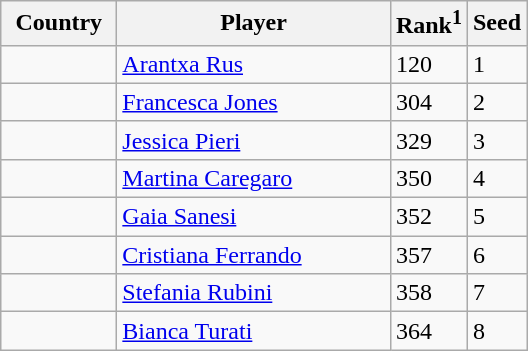<table class="sortable wikitable">
<tr>
<th width="70">Country</th>
<th width="175">Player</th>
<th>Rank<sup>1</sup></th>
<th>Seed</th>
</tr>
<tr>
<td></td>
<td><a href='#'>Arantxa Rus</a></td>
<td>120</td>
<td>1</td>
</tr>
<tr>
<td></td>
<td><a href='#'>Francesca Jones</a></td>
<td>304</td>
<td>2</td>
</tr>
<tr>
<td></td>
<td><a href='#'>Jessica Pieri</a></td>
<td>329</td>
<td>3</td>
</tr>
<tr>
<td></td>
<td><a href='#'>Martina Caregaro</a></td>
<td>350</td>
<td>4</td>
</tr>
<tr>
<td></td>
<td><a href='#'>Gaia Sanesi</a></td>
<td>352</td>
<td>5</td>
</tr>
<tr>
<td></td>
<td><a href='#'>Cristiana Ferrando</a></td>
<td>357</td>
<td>6</td>
</tr>
<tr>
<td></td>
<td><a href='#'>Stefania Rubini</a></td>
<td>358</td>
<td>7</td>
</tr>
<tr>
<td></td>
<td><a href='#'>Bianca Turati</a></td>
<td>364</td>
<td>8</td>
</tr>
</table>
